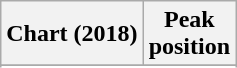<table class="wikitable sortable plainrowheaders" style="text-align:center">
<tr>
<th scope="col">Chart (2018)</th>
<th scope="col">Peak<br> position</th>
</tr>
<tr>
</tr>
<tr>
</tr>
</table>
